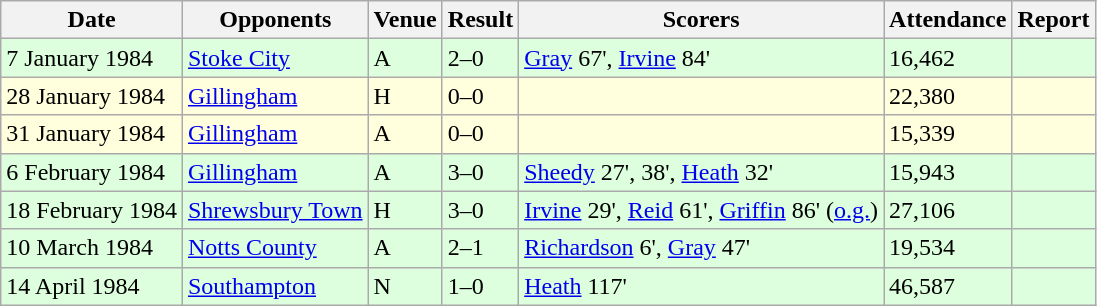<table class=wikitable>
<tr>
<th>Date</th>
<th>Opponents</th>
<th>Venue</th>
<th>Result</th>
<th>Scorers</th>
<th>Attendance</th>
<th>Report</th>
</tr>
<tr bgcolor="#ddffdd">
<td>7 January 1984</td>
<td><a href='#'>Stoke City</a></td>
<td>A</td>
<td>2–0</td>
<td><a href='#'>Gray</a> 67', <a href='#'>Irvine</a> 84'</td>
<td>16,462</td>
<td></td>
</tr>
<tr bgcolor="#ffffdd">
<td>28 January 1984</td>
<td><a href='#'>Gillingham</a></td>
<td>H</td>
<td>0–0</td>
<td></td>
<td>22,380</td>
<td></td>
</tr>
<tr bgcolor="#ffffdd">
<td>31 January 1984</td>
<td><a href='#'>Gillingham</a></td>
<td>A</td>
<td>0–0</td>
<td></td>
<td>15,339</td>
<td></td>
</tr>
<tr bgcolor="#ddffdd">
<td>6 February 1984</td>
<td><a href='#'>Gillingham</a></td>
<td>A</td>
<td>3–0</td>
<td><a href='#'>Sheedy</a> 27', 38', <a href='#'>Heath</a> 32'</td>
<td>15,943</td>
<td></td>
</tr>
<tr bgcolor="#ddffdd">
<td>18 February 1984</td>
<td><a href='#'>Shrewsbury Town</a></td>
<td>H</td>
<td>3–0</td>
<td><a href='#'>Irvine</a> 29', <a href='#'>Reid</a> 61', <a href='#'>Griffin</a> 86' (<a href='#'>o.g.</a>)</td>
<td>27,106</td>
<td></td>
</tr>
<tr bgcolor="#ddffdd">
<td>10 March 1984</td>
<td><a href='#'>Notts County</a></td>
<td>A</td>
<td>2–1</td>
<td><a href='#'>Richardson</a> 6', <a href='#'>Gray</a> 47'</td>
<td>19,534</td>
<td></td>
</tr>
<tr bgcolor="#ddffdd">
<td>14 April 1984</td>
<td><a href='#'>Southampton</a></td>
<td>N</td>
<td>1–0 </td>
<td><a href='#'>Heath</a> 117'</td>
<td>46,587</td>
<td></td>
</tr>
</table>
